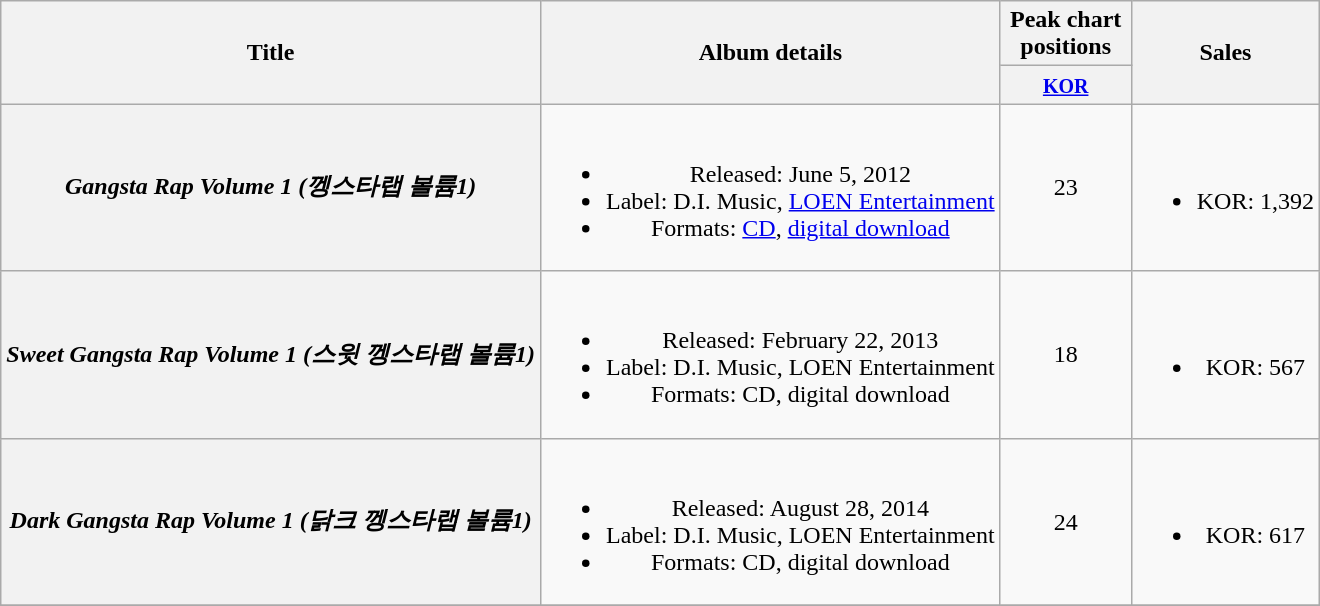<table class="wikitable plainrowheaders" style="text-align:center;">
<tr>
<th scope="col" rowspan="2">Title</th>
<th scope="col" rowspan="2">Album details</th>
<th scope="col" colspan="1" style="width:5em;">Peak chart positions</th>
<th scope="col" rowspan="2">Sales</th>
</tr>
<tr>
<th><small><a href='#'>KOR</a></small><br></th>
</tr>
<tr>
<th scope="row"><em>Gangsta Rap Volume 1 (껭스타랩 볼륨1)</em></th>
<td><br><ul><li>Released: June 5, 2012</li><li>Label: D.I. Music, <a href='#'>LOEN Entertainment</a></li><li>Formats: <a href='#'>CD</a>, <a href='#'>digital download</a></li></ul></td>
<td>23</td>
<td><br><ul><li>KOR: 1,392</li></ul></td>
</tr>
<tr>
<th scope="row"><em>Sweet Gangsta Rap Volume 1 (스윗 껭스타랩 볼륨1)</em></th>
<td><br><ul><li>Released: February 22, 2013</li><li>Label: D.I. Music, LOEN Entertainment</li><li>Formats: CD, digital download</li></ul></td>
<td>18</td>
<td><br><ul><li>KOR: 567</li></ul></td>
</tr>
<tr>
<th scope="row"><em>Dark Gangsta Rap Volume 1 (닭크 껭스타랩 볼륨1)</em></th>
<td><br><ul><li>Released: August 28, 2014</li><li>Label: D.I. Music, LOEN Entertainment</li><li>Formats: CD, digital download</li></ul></td>
<td>24</td>
<td><br><ul><li>KOR: 617</li></ul></td>
</tr>
<tr>
</tr>
</table>
